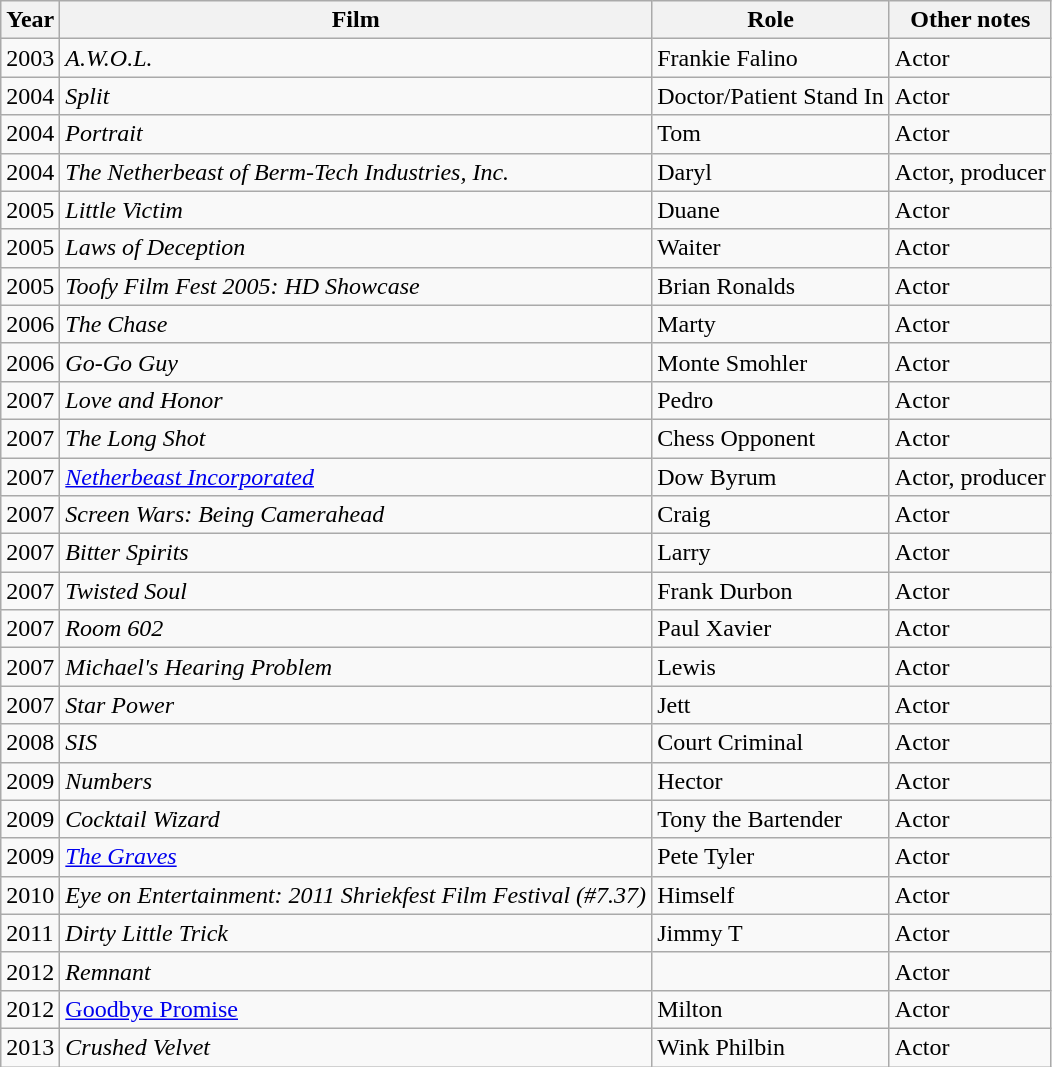<table class="wikitable sortable">
<tr>
<th>Year</th>
<th>Film</th>
<th>Role</th>
<th>Other notes</th>
</tr>
<tr>
<td>2003</td>
<td><em>A.W.O.L.</em></td>
<td>Frankie Falino</td>
<td>Actor</td>
</tr>
<tr>
<td>2004</td>
<td><em>Split</em></td>
<td>Doctor/Patient Stand In</td>
<td>Actor</td>
</tr>
<tr>
<td>2004</td>
<td><em>Portrait</em></td>
<td>Tom</td>
<td>Actor</td>
</tr>
<tr>
<td>2004</td>
<td><em>The Netherbeast of Berm-Tech Industries, Inc.</em></td>
<td>Daryl</td>
<td>Actor, producer</td>
</tr>
<tr>
<td>2005</td>
<td><em>Little Victim</em></td>
<td>Duane</td>
<td>Actor</td>
</tr>
<tr>
<td>2005</td>
<td><em>Laws of Deception</em></td>
<td>Waiter</td>
<td>Actor</td>
</tr>
<tr>
<td>2005</td>
<td><em>Toofy Film Fest 2005: HD Showcase</em></td>
<td>Brian Ronalds</td>
<td>Actor</td>
</tr>
<tr>
<td>2006</td>
<td><em>The Chase</em></td>
<td>Marty</td>
<td>Actor</td>
</tr>
<tr>
<td>2006</td>
<td><em>Go-Go Guy</em></td>
<td>Monte Smohler</td>
<td>Actor</td>
</tr>
<tr>
<td>2007</td>
<td><em>Love and Honor</em></td>
<td>Pedro</td>
<td>Actor</td>
</tr>
<tr>
<td>2007</td>
<td><em>The Long Shot</em></td>
<td>Chess Opponent</td>
<td>Actor</td>
</tr>
<tr>
<td>2007</td>
<td><em><a href='#'>Netherbeast Incorporated</a></em></td>
<td>Dow Byrum</td>
<td>Actor, producer</td>
</tr>
<tr>
<td>2007</td>
<td><em>Screen Wars: Being Camerahead</em></td>
<td>Craig</td>
<td>Actor</td>
</tr>
<tr>
<td>2007</td>
<td><em>Bitter Spirits</em></td>
<td>Larry</td>
<td>Actor</td>
</tr>
<tr>
<td>2007</td>
<td><em>Twisted Soul</em></td>
<td>Frank Durbon</td>
<td>Actor</td>
</tr>
<tr>
<td>2007</td>
<td><em>Room 602</em></td>
<td>Paul Xavier</td>
<td>Actor</td>
</tr>
<tr>
<td>2007</td>
<td><em>Michael's Hearing Problem</em></td>
<td>Lewis</td>
<td>Actor</td>
</tr>
<tr>
<td>2007</td>
<td><em>Star Power</em></td>
<td>Jett</td>
<td>Actor</td>
</tr>
<tr>
<td>2008</td>
<td><em>SIS</em></td>
<td>Court Criminal</td>
<td>Actor</td>
</tr>
<tr>
<td>2009</td>
<td><em>Numbers</em></td>
<td>Hector</td>
<td>Actor</td>
</tr>
<tr>
<td>2009</td>
<td><em>Cocktail Wizard</em></td>
<td>Tony the Bartender</td>
<td>Actor</td>
</tr>
<tr>
<td>2009</td>
<td><em><a href='#'>The Graves</a></em></td>
<td>Pete Tyler</td>
<td>Actor</td>
</tr>
<tr>
<td>2010</td>
<td><em>Eye on Entertainment: 2011 Shriekfest Film Festival (#7.37)</em></td>
<td>Himself</td>
<td>Actor</td>
</tr>
<tr>
<td>2011</td>
<td><em>Dirty Little Trick</em></td>
<td>Jimmy T</td>
<td>Actor</td>
</tr>
<tr>
<td>2012</td>
<td><em>Remnant</em></td>
<td></td>
<td>Actor</td>
</tr>
<tr>
<td>2012</td>
<td><a href='#'>Goodbye Promise</a></td>
<td>Milton</td>
<td>Actor</td>
</tr>
<tr>
<td>2013</td>
<td><em>Crushed Velvet</em></td>
<td>Wink Philbin</td>
<td>Actor</td>
</tr>
</table>
